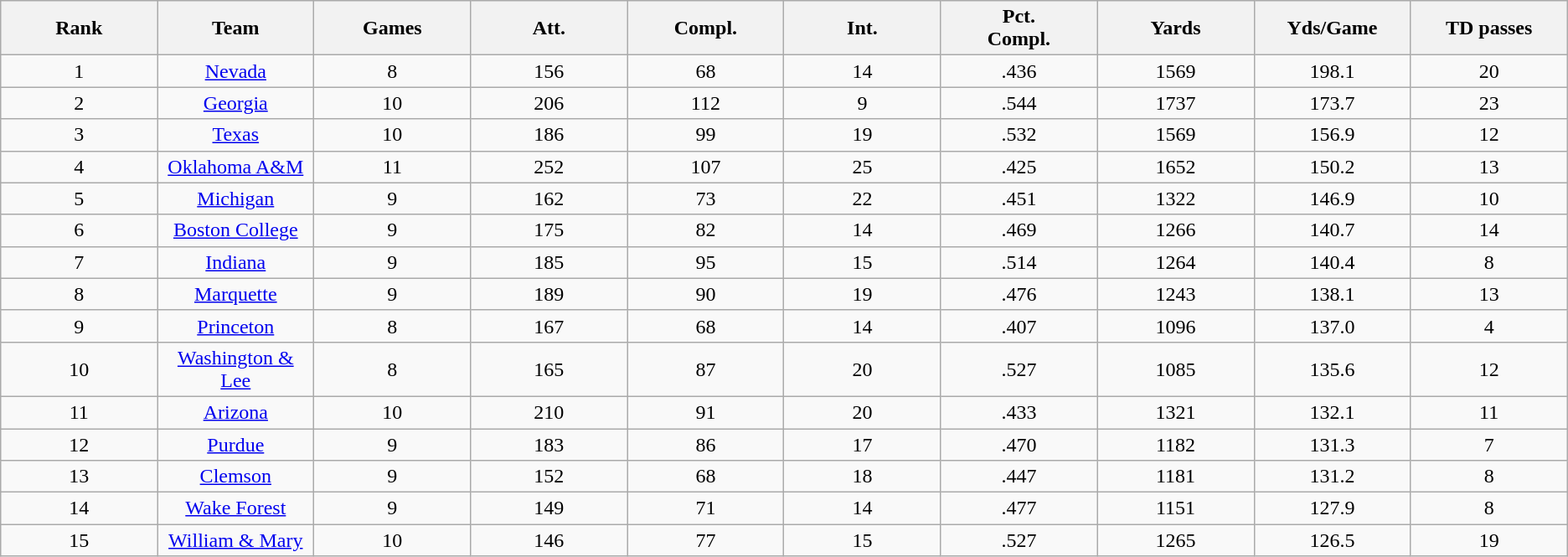<table class="wikitable sortable">
<tr>
<th bgcolor="#DDDDFF" width="10%">Rank</th>
<th bgcolor="#DDDDFF" width="10%">Team</th>
<th bgcolor="#DDDDFF" width="10%">Games</th>
<th bgcolor="#DDDDFF" width="10%">Att.</th>
<th bgcolor="#DDDDFF" width="10%">Compl.</th>
<th bgcolor="#DDDDFF" width="10%">Int.</th>
<th bgcolor="#DDDDFF" width="10%">Pct.<br>Compl.</th>
<th bgcolor="#DDDDFF" width="10%">Yards</th>
<th bgcolor="#DDDDFF" width="10%">Yds/Game</th>
<th bgcolor="#DDDDFF" width="10%">TD passes</th>
</tr>
<tr align="center">
<td>1</td>
<td><a href='#'>Nevada</a></td>
<td>8</td>
<td>156</td>
<td>68</td>
<td>14</td>
<td>.436</td>
<td>1569</td>
<td>198.1</td>
<td>20</td>
</tr>
<tr align="center">
<td>2</td>
<td><a href='#'>Georgia</a></td>
<td>10</td>
<td>206</td>
<td>112</td>
<td>9</td>
<td>.544</td>
<td>1737</td>
<td>173.7</td>
<td>23</td>
</tr>
<tr align="center">
<td>3</td>
<td><a href='#'>Texas</a></td>
<td>10</td>
<td>186</td>
<td>99</td>
<td>19</td>
<td>.532</td>
<td>1569</td>
<td>156.9</td>
<td>12</td>
</tr>
<tr align="center">
<td>4</td>
<td><a href='#'>Oklahoma A&M</a></td>
<td>11</td>
<td>252</td>
<td>107</td>
<td>25</td>
<td>.425</td>
<td>1652</td>
<td>150.2</td>
<td>13</td>
</tr>
<tr align="center">
<td>5</td>
<td><a href='#'>Michigan</a></td>
<td>9</td>
<td>162</td>
<td>73</td>
<td>22</td>
<td>.451</td>
<td>1322</td>
<td>146.9</td>
<td>10</td>
</tr>
<tr align="center">
<td>6</td>
<td><a href='#'>Boston College</a></td>
<td>9</td>
<td>175</td>
<td>82</td>
<td>14</td>
<td>.469</td>
<td>1266</td>
<td>140.7</td>
<td>14</td>
</tr>
<tr align="center">
<td>7</td>
<td><a href='#'>Indiana</a></td>
<td>9</td>
<td>185</td>
<td>95</td>
<td>15</td>
<td>.514</td>
<td>1264</td>
<td>140.4</td>
<td>8</td>
</tr>
<tr align="center">
<td>8</td>
<td><a href='#'>Marquette</a></td>
<td>9</td>
<td>189</td>
<td>90</td>
<td>19</td>
<td>.476</td>
<td>1243</td>
<td>138.1</td>
<td>13</td>
</tr>
<tr align="center">
<td>9</td>
<td><a href='#'>Princeton</a></td>
<td>8</td>
<td>167</td>
<td>68</td>
<td>14</td>
<td>.407</td>
<td>1096</td>
<td>137.0</td>
<td>4</td>
</tr>
<tr align="center">
<td>10</td>
<td><a href='#'>Washington & Lee</a></td>
<td>8</td>
<td>165</td>
<td>87</td>
<td>20</td>
<td>.527</td>
<td>1085</td>
<td>135.6</td>
<td>12</td>
</tr>
<tr align="center">
<td>11</td>
<td><a href='#'>Arizona</a></td>
<td>10</td>
<td>210</td>
<td>91</td>
<td>20</td>
<td>.433</td>
<td>1321</td>
<td>132.1</td>
<td>11</td>
</tr>
<tr align="center">
<td>12</td>
<td><a href='#'>Purdue</a></td>
<td>9</td>
<td>183</td>
<td>86</td>
<td>17</td>
<td>.470</td>
<td>1182</td>
<td>131.3</td>
<td>7</td>
</tr>
<tr align="center">
<td>13</td>
<td><a href='#'>Clemson</a></td>
<td>9</td>
<td>152</td>
<td>68</td>
<td>18</td>
<td>.447</td>
<td>1181</td>
<td>131.2</td>
<td>8</td>
</tr>
<tr align="center">
<td>14</td>
<td><a href='#'>Wake Forest</a></td>
<td>9</td>
<td>149</td>
<td>71</td>
<td>14</td>
<td>.477</td>
<td>1151</td>
<td>127.9</td>
<td>8</td>
</tr>
<tr align="center">
<td>15</td>
<td><a href='#'>William & Mary</a></td>
<td>10</td>
<td>146</td>
<td>77</td>
<td>15</td>
<td>.527</td>
<td>1265</td>
<td>126.5</td>
<td>19</td>
</tr>
</table>
